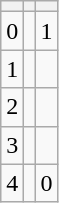<table class="wikitable">
<tr>
<th></th>
<th></th>
<th></th>
</tr>
<tr>
<td>0</td>
<td></td>
<td>1</td>
</tr>
<tr>
<td>1</td>
<td></td>
<td></td>
</tr>
<tr>
<td>2</td>
<td></td>
<td></td>
</tr>
<tr>
<td>3</td>
<td></td>
<td></td>
</tr>
<tr>
<td>4</td>
<td></td>
<td>0</td>
</tr>
</table>
